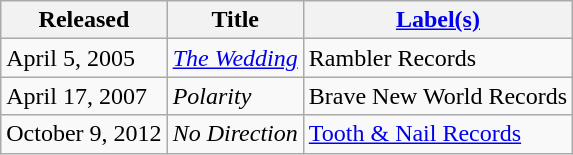<table class="wikitable">
<tr>
<th>Released</th>
<th>Title</th>
<th><a href='#'>Label(s)</a></th>
</tr>
<tr>
<td>April 5, 2005</td>
<td><em><a href='#'>The Wedding</a></em></td>
<td>Rambler Records</td>
</tr>
<tr>
<td>April 17, 2007</td>
<td><em>Polarity</em></td>
<td>Brave New World Records</td>
</tr>
<tr>
<td>October 9, 2012</td>
<td><em>No Direction</em></td>
<td><a href='#'>Tooth & Nail Records</a></td>
</tr>
</table>
